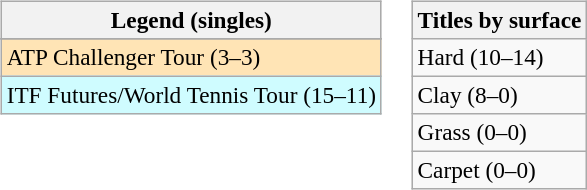<table>
<tr valign=top>
<td><br><table class=wikitable style=font-size:97%>
<tr>
<th>Legend (singles)</th>
</tr>
<tr bgcolor=e5d1cb>
</tr>
<tr bgcolor=moccasin>
<td>ATP Challenger Tour (3–3)</td>
</tr>
<tr bgcolor=cffcff>
<td>ITF Futures/World Tennis Tour (15–11)</td>
</tr>
</table>
</td>
<td><br><table class=wikitable style=font-size:97%>
<tr>
<th>Titles by surface</th>
</tr>
<tr>
<td>Hard (10–14)</td>
</tr>
<tr>
<td>Clay (8–0)</td>
</tr>
<tr>
<td>Grass (0–0)</td>
</tr>
<tr>
<td>Carpet (0–0)</td>
</tr>
</table>
</td>
</tr>
</table>
